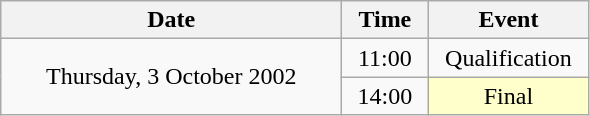<table class = "wikitable" style="text-align:center;">
<tr>
<th width=220>Date</th>
<th width=50>Time</th>
<th width=100>Event</th>
</tr>
<tr>
<td rowspan=2>Thursday, 3 October 2002</td>
<td>11:00</td>
<td>Qualification</td>
</tr>
<tr>
<td>14:00</td>
<td bgcolor=ffffcc>Final</td>
</tr>
</table>
